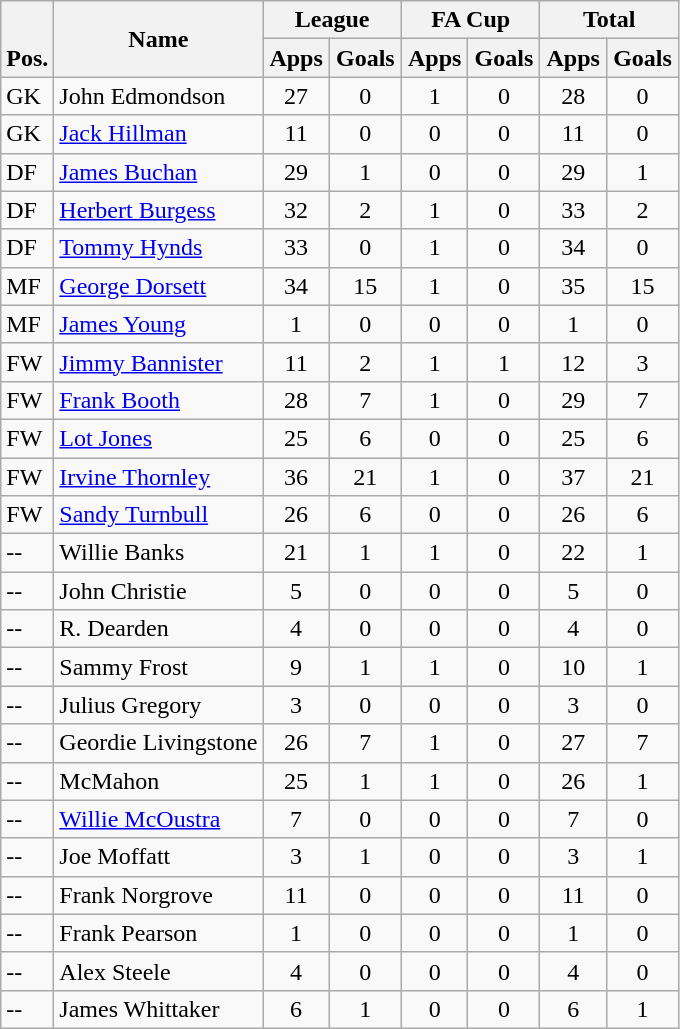<table class="wikitable" style="text-align:center">
<tr>
<th rowspan="2" valign="bottom">Pos.</th>
<th rowspan="2">Name</th>
<th colspan="2" width="85">League</th>
<th colspan="2" width="85">FA Cup</th>
<th colspan="2" width="85">Total</th>
</tr>
<tr>
<th>Apps</th>
<th>Goals</th>
<th>Apps</th>
<th>Goals</th>
<th>Apps</th>
<th>Goals</th>
</tr>
<tr>
<td align="left">GK</td>
<td align="left">John Edmondson</td>
<td>27</td>
<td>0</td>
<td>1</td>
<td>0</td>
<td>28</td>
<td>0</td>
</tr>
<tr>
<td align="left">GK</td>
<td align="left"> <a href='#'>Jack Hillman</a></td>
<td>11</td>
<td>0</td>
<td>0</td>
<td>0</td>
<td>11</td>
<td>0</td>
</tr>
<tr>
<td align="left">DF</td>
<td align="left"> <a href='#'>James Buchan</a></td>
<td>29</td>
<td>1</td>
<td>0</td>
<td>0</td>
<td>29</td>
<td>1</td>
</tr>
<tr>
<td align="left">DF</td>
<td align="left"> <a href='#'>Herbert Burgess</a></td>
<td>32</td>
<td>2</td>
<td>1</td>
<td>0</td>
<td>33</td>
<td>2</td>
</tr>
<tr>
<td align="left">DF</td>
<td align="left"> <a href='#'>Tommy Hynds</a></td>
<td>33</td>
<td>0</td>
<td>1</td>
<td>0</td>
<td>34</td>
<td>0</td>
</tr>
<tr>
<td align="left">MF</td>
<td align="left"> <a href='#'>George Dorsett</a></td>
<td>34</td>
<td>15</td>
<td>1</td>
<td>0</td>
<td>35</td>
<td>15</td>
</tr>
<tr>
<td align="left">MF</td>
<td align="left"> <a href='#'>James Young</a></td>
<td>1</td>
<td>0</td>
<td>0</td>
<td>0</td>
<td>1</td>
<td>0</td>
</tr>
<tr>
<td align="left">FW</td>
<td align="left"> <a href='#'>Jimmy Bannister</a></td>
<td>11</td>
<td>2</td>
<td>1</td>
<td>1</td>
<td>12</td>
<td>3</td>
</tr>
<tr>
<td align="left">FW</td>
<td align="left"> <a href='#'>Frank Booth</a></td>
<td>28</td>
<td>7</td>
<td>1</td>
<td>0</td>
<td>29</td>
<td>7</td>
</tr>
<tr>
<td align="left">FW</td>
<td align="left"> <a href='#'>Lot Jones</a></td>
<td>25</td>
<td>6</td>
<td>0</td>
<td>0</td>
<td>25</td>
<td>6</td>
</tr>
<tr>
<td align="left">FW</td>
<td align="left"> <a href='#'>Irvine Thornley</a></td>
<td>36</td>
<td>21</td>
<td>1</td>
<td>0</td>
<td>37</td>
<td>21</td>
</tr>
<tr>
<td align="left">FW</td>
<td align="left"> <a href='#'>Sandy Turnbull</a></td>
<td>26</td>
<td>6</td>
<td>0</td>
<td>0</td>
<td>26</td>
<td>6</td>
</tr>
<tr>
<td align="left">--</td>
<td align="left">Willie Banks</td>
<td>21</td>
<td>1</td>
<td>1</td>
<td>0</td>
<td>22</td>
<td>1</td>
</tr>
<tr>
<td align="left">--</td>
<td align="left">John Christie</td>
<td>5</td>
<td>0</td>
<td>0</td>
<td>0</td>
<td>5</td>
<td>0</td>
</tr>
<tr>
<td align="left">--</td>
<td align="left">R. Dearden</td>
<td>4</td>
<td>0</td>
<td>0</td>
<td>0</td>
<td>4</td>
<td>0</td>
</tr>
<tr>
<td align="left">--</td>
<td align="left">Sammy Frost</td>
<td>9</td>
<td>1</td>
<td>1</td>
<td>0</td>
<td>10</td>
<td>1</td>
</tr>
<tr>
<td align="left">--</td>
<td align="left">Julius Gregory</td>
<td>3</td>
<td>0</td>
<td>0</td>
<td>0</td>
<td>3</td>
<td>0</td>
</tr>
<tr>
<td align="left">--</td>
<td align="left">Geordie Livingstone</td>
<td>26</td>
<td>7</td>
<td>1</td>
<td>0</td>
<td>27</td>
<td>7</td>
</tr>
<tr>
<td align="left">--</td>
<td align="left">McMahon</td>
<td>25</td>
<td>1</td>
<td>1</td>
<td>0</td>
<td>26</td>
<td>1</td>
</tr>
<tr>
<td align="left">--</td>
<td align="left"> <a href='#'>Willie McOustra</a></td>
<td>7</td>
<td>0</td>
<td>0</td>
<td>0</td>
<td>7</td>
<td>0</td>
</tr>
<tr>
<td align="left">--</td>
<td align="left">Joe Moffatt</td>
<td>3</td>
<td>1</td>
<td>0</td>
<td>0</td>
<td>3</td>
<td>1</td>
</tr>
<tr>
<td align="left">--</td>
<td align="left">Frank Norgrove</td>
<td>11</td>
<td>0</td>
<td>0</td>
<td>0</td>
<td>11</td>
<td>0</td>
</tr>
<tr>
<td align="left">--</td>
<td align="left">Frank Pearson</td>
<td>1</td>
<td>0</td>
<td>0</td>
<td>0</td>
<td>1</td>
<td>0</td>
</tr>
<tr>
<td align="left">--</td>
<td align="left">Alex Steele</td>
<td>4</td>
<td>0</td>
<td>0</td>
<td>0</td>
<td>4</td>
<td>0</td>
</tr>
<tr>
<td align="left">--</td>
<td align="left">James Whittaker</td>
<td>6</td>
<td>1</td>
<td>0</td>
<td>0</td>
<td>6</td>
<td>1</td>
</tr>
</table>
